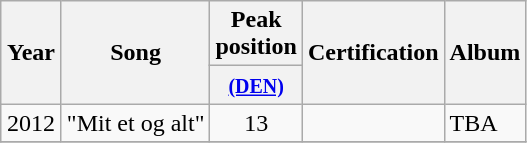<table class="wikitable">
<tr>
<th width="33" rowspan="2" style="text-align:center;">Year</th>
<th rowspan="2">Song</th>
<th colspan="1">Peak <br>position</th>
<th rowspan="2">Certification</th>
<th rowspan="2">Album</th>
</tr>
<tr>
<th align="center"><a href='#'><small>(DEN)</small></a><br></th>
</tr>
<tr>
<td rowspan="1" align="center">2012</td>
<td>"Mit et og alt"</td>
<td align="center">13</td>
<td></td>
<td rowspan="1" align="left">TBA</td>
</tr>
<tr>
</tr>
</table>
